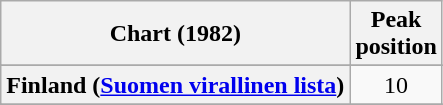<table class="wikitable sortable plainrowheaders" style="text-align:center">
<tr>
<th scope="col">Chart (1982)</th>
<th scope="col">Peak<br>position</th>
</tr>
<tr>
</tr>
<tr>
<th scope="row">Finland (<a href='#'>Suomen virallinen lista</a>)</th>
<td>10</td>
</tr>
<tr>
</tr>
<tr>
</tr>
<tr>
</tr>
<tr>
</tr>
<tr>
</tr>
<tr>
</tr>
<tr>
</tr>
</table>
